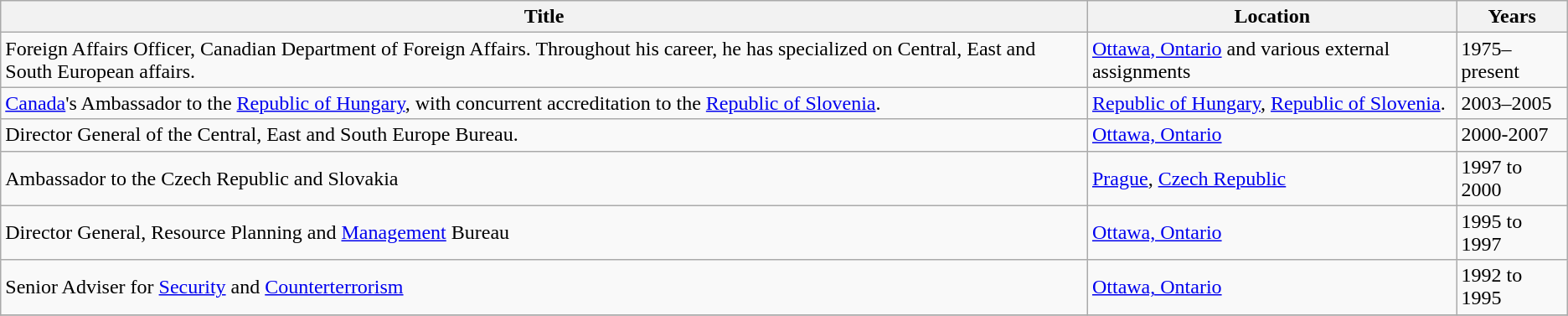<table class="wikitable">
<tr>
<th>Title</th>
<th>Location</th>
<th>Years</th>
</tr>
<tr>
<td>Foreign Affairs Officer, Canadian Department of Foreign Affairs. Throughout his career, he has specialized on Central, East and South European affairs.</td>
<td><a href='#'>Ottawa, Ontario</a> and various external assignments</td>
<td>1975–present</td>
</tr>
<tr>
<td><a href='#'>Canada</a>'s Ambassador to the <a href='#'>Republic of Hungary</a>, with concurrent accreditation to the <a href='#'>Republic of Slovenia</a>.</td>
<td><a href='#'>Republic of Hungary</a>, <a href='#'>Republic of Slovenia</a>.</td>
<td>2003–2005</td>
</tr>
<tr>
<td>Director General of the Central, East and South Europe Bureau.</td>
<td><a href='#'>Ottawa, Ontario</a></td>
<td>2000-2007 </td>
</tr>
<tr>
<td>Ambassador to the Czech Republic  and Slovakia</td>
<td><a href='#'>Prague</a>, <a href='#'>Czech Republic</a></td>
<td>1997 to 2000</td>
</tr>
<tr>
<td>Director General, Resource Planning and <a href='#'>Management</a> Bureau</td>
<td><a href='#'>Ottawa, Ontario</a></td>
<td>1995 to 1997</td>
</tr>
<tr>
<td>Senior Adviser for <a href='#'>Security</a> and <a href='#'>Counterterrorism</a></td>
<td><a href='#'>Ottawa, Ontario</a></td>
<td>1992 to 1995</td>
</tr>
<tr>
</tr>
</table>
